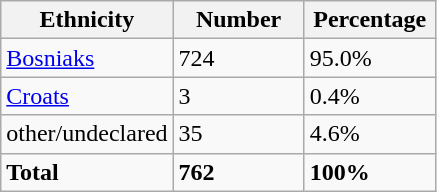<table class="wikitable">
<tr>
<th width="100px">Ethnicity</th>
<th width="80px">Number</th>
<th width="80px">Percentage</th>
</tr>
<tr>
<td><a href='#'>Bosniaks</a></td>
<td>724</td>
<td>95.0%</td>
</tr>
<tr>
<td><a href='#'>Croats</a></td>
<td>3</td>
<td>0.4%</td>
</tr>
<tr>
<td>other/undeclared</td>
<td>35</td>
<td>4.6%</td>
</tr>
<tr>
<td><strong>Total</strong></td>
<td><strong>762</strong></td>
<td><strong>100%</strong></td>
</tr>
</table>
